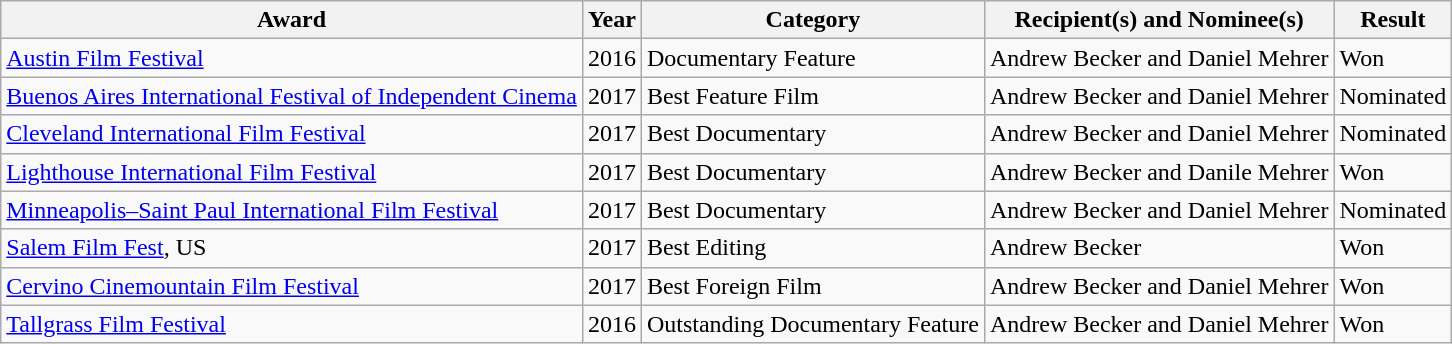<table class="wikitable">
<tr>
<th>Award</th>
<th>Year</th>
<th>Category</th>
<th>Recipient(s) and Nominee(s)</th>
<th>Result</th>
</tr>
<tr>
<td><a href='#'>Austin Film Festival</a></td>
<td>2016</td>
<td>Documentary Feature</td>
<td>Andrew Becker and Daniel Mehrer</td>
<td>Won</td>
</tr>
<tr>
<td><a href='#'>Buenos Aires International Festival of Independent Cinema</a></td>
<td>2017</td>
<td>Best Feature Film</td>
<td>Andrew Becker and Daniel Mehrer</td>
<td>Nominated</td>
</tr>
<tr>
<td><a href='#'>Cleveland International Film Festival</a></td>
<td>2017</td>
<td>Best Documentary</td>
<td>Andrew Becker and Daniel Mehrer</td>
<td>Nominated</td>
</tr>
<tr>
<td><a href='#'>Lighthouse International Film Festival</a></td>
<td>2017</td>
<td>Best Documentary</td>
<td>Andrew Becker and Danile Mehrer</td>
<td>Won</td>
</tr>
<tr>
<td><a href='#'>Minneapolis–Saint Paul International Film Festival</a></td>
<td>2017</td>
<td>Best Documentary</td>
<td>Andrew Becker and Daniel Mehrer</td>
<td>Nominated</td>
</tr>
<tr>
<td><a href='#'>Salem Film Fest</a>, US</td>
<td>2017</td>
<td>Best Editing</td>
<td>Andrew Becker</td>
<td>Won</td>
</tr>
<tr>
<td><a href='#'>Cervino Cinemountain Film Festival</a></td>
<td>2017</td>
<td>Best Foreign Film</td>
<td>Andrew Becker and Daniel Mehrer</td>
<td>Won</td>
</tr>
<tr>
<td><a href='#'>Tallgrass Film Festival</a></td>
<td>2016</td>
<td>Outstanding Documentary Feature</td>
<td>Andrew Becker and Daniel Mehrer</td>
<td>Won</td>
</tr>
</table>
